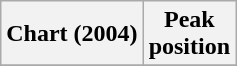<table class="wikitable plainrowheaders">
<tr>
<th scope="col">Chart (2004)</th>
<th scope="col">Peak<br>position</th>
</tr>
<tr>
</tr>
</table>
